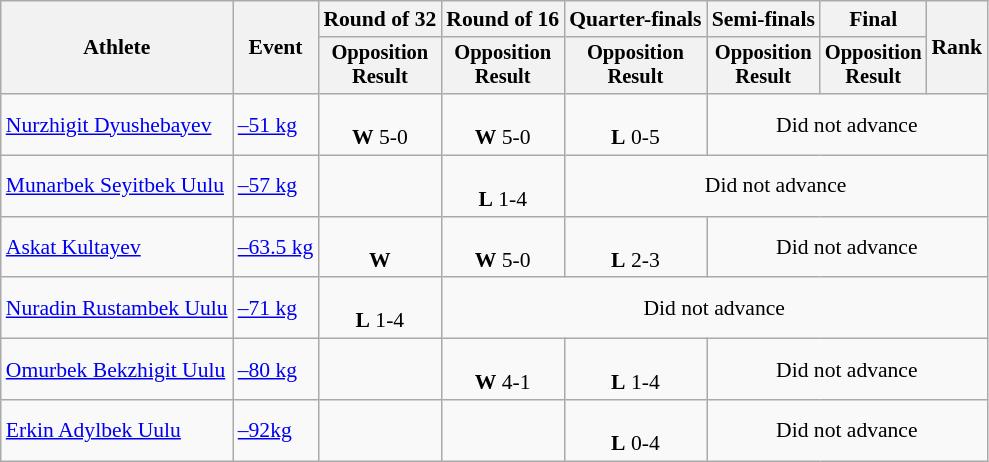<table class=wikitable style=font-size:90%;text-align:center>
<tr>
<th rowspan="2">Athlete</th>
<th rowspan="2">Event</th>
<th>Round of 32</th>
<th>Round of 16</th>
<th>Quarter-finals</th>
<th>Semi-finals</th>
<th>Final</th>
<th rowspan=2>Rank</th>
</tr>
<tr style="font-size:95%">
<th>Opposition<br>Result</th>
<th>Opposition<br>Result</th>
<th>Opposition<br>Result</th>
<th>Opposition<br>Result</th>
<th>Opposition<br>Result</th>
</tr>
<tr>
<td align=left><a href='#'>Nurzhigit Dyushebayev</a></td>
<td align=left><a href='#'>–51 kg</a></td>
<td><br><strong>W</strong> 5-0</td>
<td><br><strong>W</strong> 5-0</td>
<td><br><strong>L</strong> 0-5</td>
<td colspan=3>Did not advance</td>
</tr>
<tr>
<td align=left><a href='#'>Munarbek Seyitbek Uulu</a></td>
<td align=left><a href='#'>–57 kg</a></td>
<td></td>
<td><br><strong>L</strong> 1-4</td>
<td colspan=4>Did not advance</td>
</tr>
<tr>
<td align=left><a href='#'>Askat Kultayev</a></td>
<td align=left><a href='#'>–63.5 kg</a></td>
<td><br><strong>W</strong> </td>
<td><br><strong>W</strong> 5-0</td>
<td><br><strong>L</strong> 2-3</td>
<td colspan=3>Did not advance</td>
</tr>
<tr>
<td align=left><a href='#'>Nuradin Rustambek Uulu</a></td>
<td align=left><a href='#'>–71 kg</a></td>
<td><br><strong>L</strong> 1-4</td>
<td colspan=5>Did not advance</td>
</tr>
<tr>
<td align=left><a href='#'>Omurbek Bekzhigit Uulu</a></td>
<td align=left><a href='#'>–80 kg</a></td>
<td></td>
<td><br><strong>W</strong> 4-1</td>
<td><br><strong>L</strong> 1-4</td>
<td colspan=3>Did not advance</td>
</tr>
<tr>
<td align=left><a href='#'>Erkin Adylbek Uulu</a></td>
<td align=left><a href='#'>–92kg</a></td>
<td></td>
<td></td>
<td><br><strong>L</strong> 0-4</td>
<td colspan=3>Did not advance</td>
</tr>
</table>
